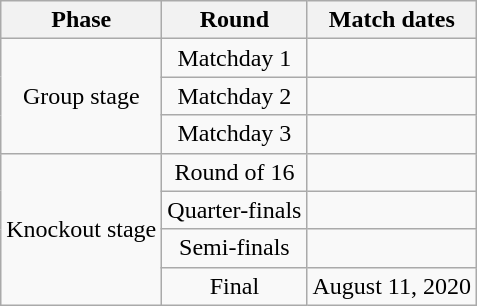<table class="wikitable" style="text-align:center">
<tr>
<th>Phase</th>
<th>Round</th>
<th>Match dates</th>
</tr>
<tr>
<td rowspan="3">Group stage</td>
<td>Matchday 1</td>
<td></td>
</tr>
<tr>
<td>Matchday 2</td>
<td></td>
</tr>
<tr>
<td>Matchday 3</td>
<td></td>
</tr>
<tr>
<td rowspan="4">Knockout stage</td>
<td>Round of 16</td>
<td></td>
</tr>
<tr>
<td>Quarter-finals</td>
<td></td>
</tr>
<tr>
<td>Semi-finals</td>
<td></td>
</tr>
<tr>
<td>Final</td>
<td>August 11, 2020</td>
</tr>
</table>
